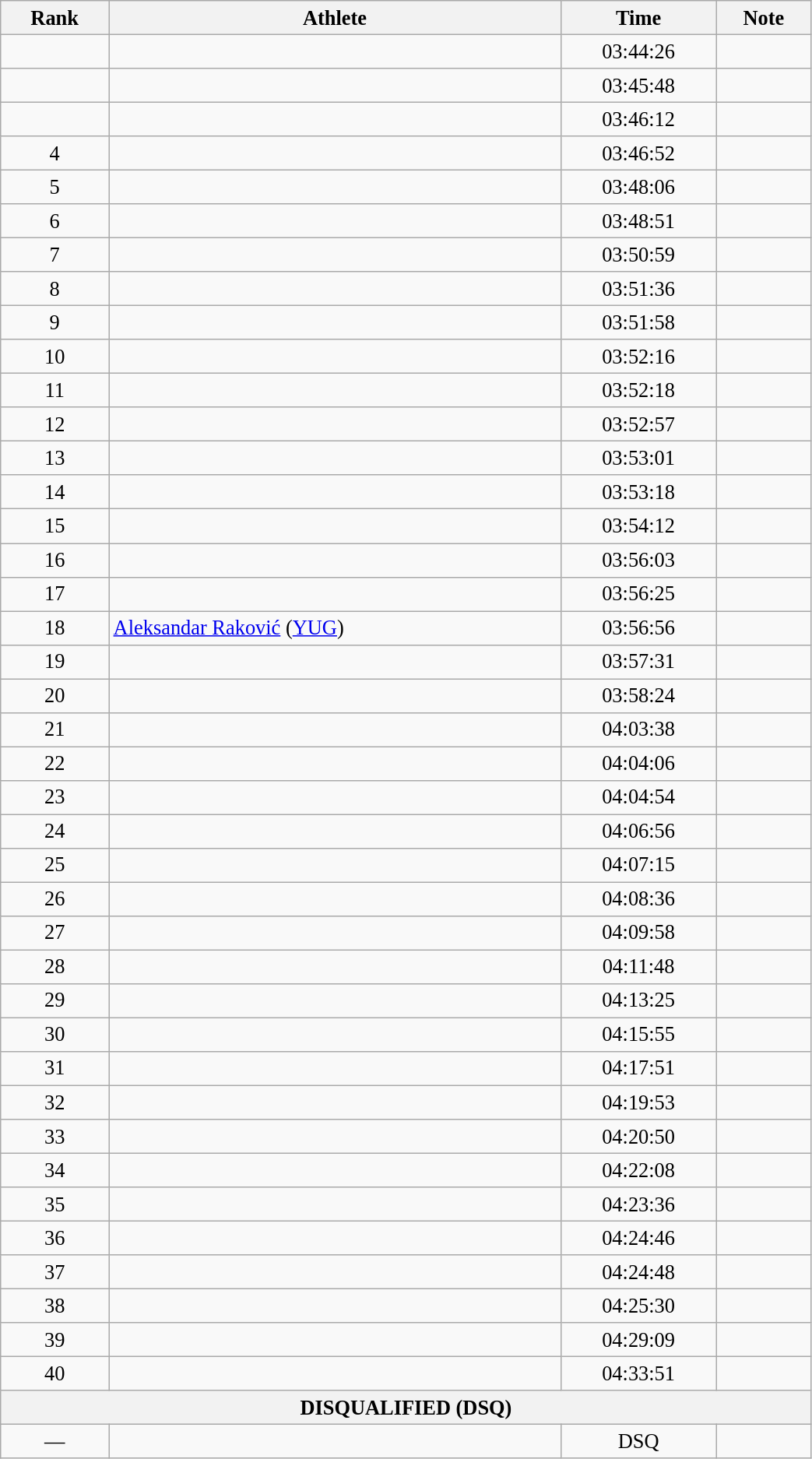<table class="wikitable" style=" text-align:center; font-size:110%;" width="55%">
<tr>
<th>Rank</th>
<th>Athlete</th>
<th>Time</th>
<th>Note</th>
</tr>
<tr>
<td></td>
<td align=left></td>
<td>03:44:26</td>
<td></td>
</tr>
<tr>
<td></td>
<td align=left></td>
<td>03:45:48</td>
<td></td>
</tr>
<tr>
<td></td>
<td align=left></td>
<td>03:46:12</td>
<td></td>
</tr>
<tr>
<td>4</td>
<td align=left></td>
<td>03:46:52</td>
<td></td>
</tr>
<tr>
<td>5</td>
<td align=left></td>
<td>03:48:06</td>
<td></td>
</tr>
<tr>
<td>6</td>
<td align=left></td>
<td>03:48:51</td>
<td></td>
</tr>
<tr>
<td>7</td>
<td align=left></td>
<td>03:50:59</td>
<td></td>
</tr>
<tr>
<td>8</td>
<td align=left></td>
<td>03:51:36</td>
<td></td>
</tr>
<tr>
<td>9</td>
<td align=left></td>
<td>03:51:58</td>
<td></td>
</tr>
<tr>
<td>10</td>
<td align=left></td>
<td>03:52:16</td>
<td></td>
</tr>
<tr>
<td>11</td>
<td align=left></td>
<td>03:52:18</td>
<td></td>
</tr>
<tr>
<td>12</td>
<td align=left></td>
<td>03:52:57</td>
<td></td>
</tr>
<tr>
<td>13</td>
<td align=left></td>
<td>03:53:01</td>
<td></td>
</tr>
<tr>
<td>14</td>
<td align=left></td>
<td>03:53:18</td>
<td></td>
</tr>
<tr>
<td>15</td>
<td align=left></td>
<td>03:54:12</td>
<td></td>
</tr>
<tr>
<td>16</td>
<td align=left></td>
<td>03:56:03</td>
<td></td>
</tr>
<tr>
<td>17</td>
<td align=left></td>
<td>03:56:25</td>
<td></td>
</tr>
<tr>
<td>18</td>
<td align=left> <a href='#'>Aleksandar Raković</a> (<a href='#'>YUG</a>)</td>
<td>03:56:56</td>
<td></td>
</tr>
<tr>
<td>19</td>
<td align=left></td>
<td>03:57:31</td>
<td></td>
</tr>
<tr>
<td>20</td>
<td align=left></td>
<td>03:58:24</td>
<td></td>
</tr>
<tr>
<td>21</td>
<td align=left></td>
<td>04:03:38</td>
<td></td>
</tr>
<tr>
<td>22</td>
<td align=left></td>
<td>04:04:06</td>
<td></td>
</tr>
<tr>
<td>23</td>
<td align=left></td>
<td>04:04:54</td>
<td></td>
</tr>
<tr>
<td>24</td>
<td align=left></td>
<td>04:06:56</td>
<td></td>
</tr>
<tr>
<td>25</td>
<td align=left></td>
<td>04:07:15</td>
<td></td>
</tr>
<tr>
<td>26</td>
<td align=left></td>
<td>04:08:36</td>
<td></td>
</tr>
<tr>
<td>27</td>
<td align=left></td>
<td>04:09:58</td>
<td></td>
</tr>
<tr>
<td>28</td>
<td align=left></td>
<td>04:11:48</td>
<td></td>
</tr>
<tr>
<td>29</td>
<td align=left></td>
<td>04:13:25</td>
<td></td>
</tr>
<tr>
<td>30</td>
<td align=left></td>
<td>04:15:55</td>
<td></td>
</tr>
<tr>
<td>31</td>
<td align=left></td>
<td>04:17:51</td>
<td></td>
</tr>
<tr>
<td>32</td>
<td align=left></td>
<td>04:19:53</td>
<td></td>
</tr>
<tr>
<td>33</td>
<td align=left></td>
<td>04:20:50</td>
<td></td>
</tr>
<tr>
<td>34</td>
<td align=left></td>
<td>04:22:08</td>
<td></td>
</tr>
<tr>
<td>35</td>
<td align=left></td>
<td>04:23:36</td>
<td></td>
</tr>
<tr>
<td>36</td>
<td align=left></td>
<td>04:24:46</td>
<td></td>
</tr>
<tr>
<td>37</td>
<td align=left></td>
<td>04:24:48</td>
<td></td>
</tr>
<tr>
<td>38</td>
<td align=left></td>
<td>04:25:30</td>
<td></td>
</tr>
<tr>
<td>39</td>
<td align=left></td>
<td>04:29:09</td>
<td></td>
</tr>
<tr>
<td>40</td>
<td align=left></td>
<td>04:33:51</td>
<td></td>
</tr>
<tr>
<th colspan="4">DISQUALIFIED (DSQ)</th>
</tr>
<tr>
<td>—</td>
<td align=left></td>
<td>DSQ</td>
<td></td>
</tr>
</table>
